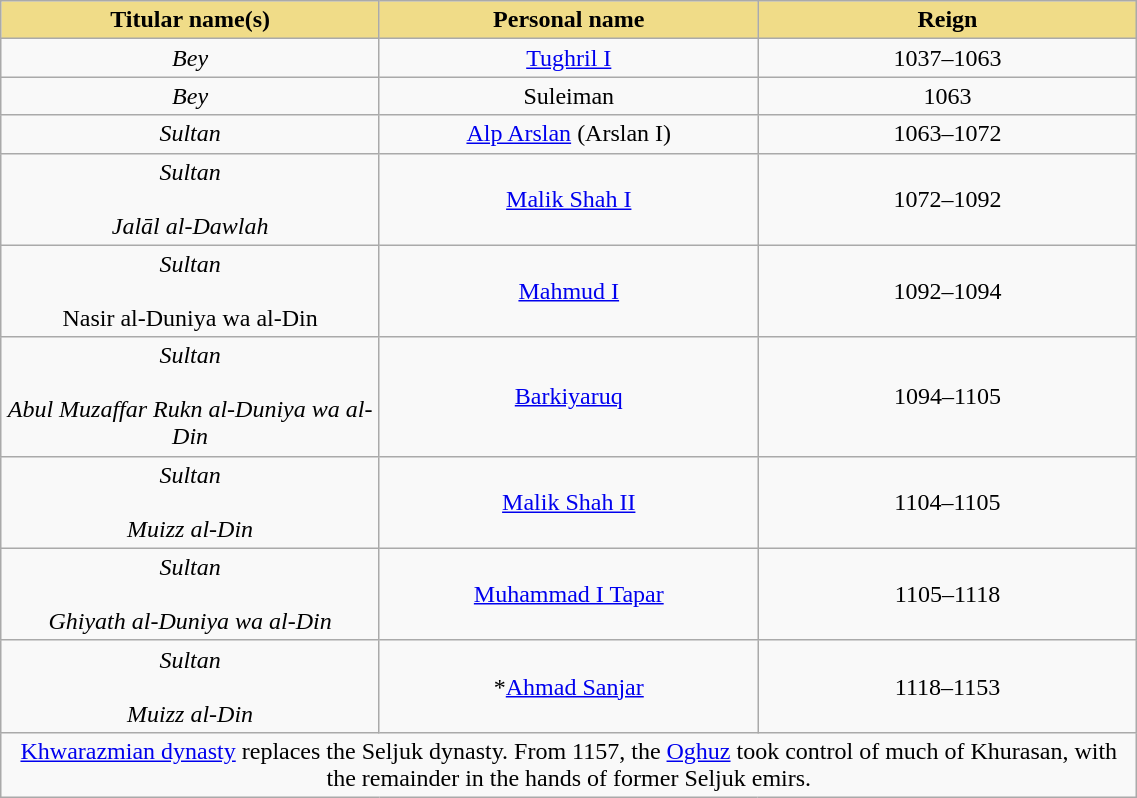<table width=60% class="wikitable">
<tr>
<th style="background-color:#F0DC88" width=17%>Titular name(s)</th>
<th style="background-color:#F0DC88" width=17%>Personal name</th>
<th style="background-color:#F0DC88" width=17%>Reign</th>
</tr>
<tr>
<td align="center"><em>Bey</em><br><small></small></td>
<td align="center"><a href='#'>Tughril I</a> <br><small></small></td>
<td align="center">1037–1063</td>
</tr>
<tr>
<td align="center"><em>Bey</em><br><small></small></td>
<td align="center">Suleiman<br><small></small></td>
<td align="center">1063</td>
</tr>
<tr>
<td align="center"><em>Sultan</em><br><small></small></td>
<td align="center"><a href='#'>Alp Arslan</a>  (Arslan I) <br><small></small></td>
<td align="center">1063–1072</td>
</tr>
<tr>
<td align="center"><em>Sultan</em><br><small></small><br><em>Jalāl al-Dawlah</em><br><small></small></td>
<td align="center"><a href='#'>Malik Shah I</a><br><small></small></td>
<td align="center">1072–1092</td>
</tr>
<tr>
<td align="center"><em>Sultan</em><br><small></small><br>Nasir al-Duniya wa al-Din<br><small></small></td>
<td align="center"><a href='#'>Mahmud I</a><br><small></small></td>
<td align="center">1092–1094</td>
</tr>
<tr>
<td align="center"><em>Sultan</em><br><small></small><br><em>Abul Muzaffar Rukn al-Duniya wa al-Din</em><br><small></small></td>
<td align="center"><a href='#'>Barkiyaruq</a> <br><small></small></td>
<td align="center">1094–1105</td>
</tr>
<tr>
<td align="center"><em>Sultan</em><br><small></small><br><em>Muizz al-Din</em><br><small></small></td>
<td align="center"><a href='#'>Malik Shah II</a><br><small></small></td>
<td align="center">1104–1105</td>
</tr>
<tr>
<td align="center"><em>Sultan</em><br><small></small><br><em>Ghiyath al-Duniya wa al-Din</em><br><small></small></td>
<td align="center"><a href='#'>Muhammad I Tapar</a><br><small></small></td>
<td align="center">1105–1118</td>
</tr>
<tr>
<td align="center"><em>Sultan</em><br><small></small><br><em>Muizz al-Din</em><br><small></small></td>
<td align="center">*<a href='#'>Ahmad Sanjar</a><br><small></small></td>
<td align="center">1118–1153</td>
</tr>
<tr>
<td colspan="4" align="center"><a href='#'>Khwarazmian dynasty</a> replaces the Seljuk dynasty. From 1157, the <a href='#'>Oghuz</a> took control of much of Khurasan, with the remainder in the hands of former Seljuk emirs.</td>
</tr>
</table>
